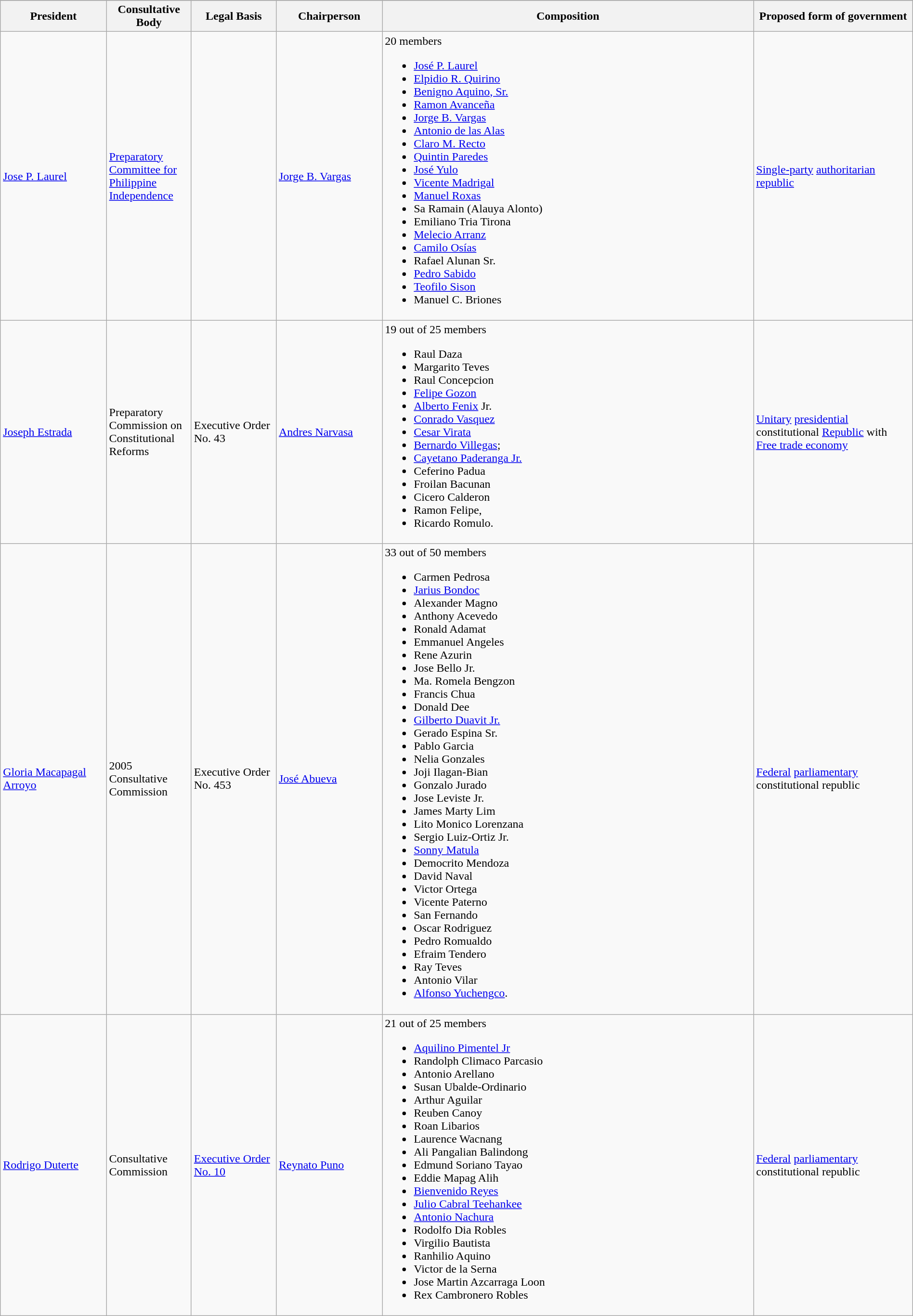<table class="wikitable" style="width:auto; margin:auto;">
<tr>
</tr>
<tr>
<th width=10%>President</th>
<th width=8%>Consultative Body</th>
<th width=8%>Legal Basis</th>
<th width=10%>Chairperson</th>
<th width=35%>Composition</th>
<th width=15%>Proposed form of government</th>
</tr>
<tr>
<td><a href='#'>Jose P. Laurel</a></td>
<td><a href='#'>Preparatory Committee for Philippine Independence</a></td>
<td></td>
<td><a href='#'>Jorge B. Vargas</a></td>
<td>20 members<br><ul><li><a href='#'>José P. Laurel</a></li><li><a href='#'>Elpidio R. Quirino</a></li><li><a href='#'>Benigno Aquino, Sr.</a></li><li><a href='#'>Ramon Avanceña</a></li><li><a href='#'>Jorge B. Vargas</a></li><li><a href='#'>Antonio de las Alas</a></li><li><a href='#'>Claro M. Recto</a></li><li><a href='#'>Quintin Paredes</a></li><li><a href='#'>José Yulo</a></li><li><a href='#'>Vicente Madrigal</a></li><li><a href='#'>Manuel Roxas</a></li><li>Sa Ramain (Alauya Alonto)</li><li>Emiliano Tria Tirona</li><li><a href='#'>Melecio Arranz</a></li><li><a href='#'>Camilo Osías</a></li><li>Rafael Alunan Sr.</li><li><a href='#'>Pedro Sabido</a></li><li><a href='#'>Teofilo Sison</a></li><li>Manuel C. Briones</li></ul></td>
<td><a href='#'>Single-party</a> <a href='#'>authoritarian</a> <a href='#'>republic</a></td>
</tr>
<tr>
<td><a href='#'>Joseph Estrada</a></td>
<td>Preparatory Commission on Constitutional Reforms</td>
<td>Executive Order No. 43</td>
<td><a href='#'>Andres Narvasa</a></td>
<td>19 out of 25 members<br><ul><li>Raul Daza</li><li>Margarito Teves</li><li>Raul Concepcion</li><li><a href='#'>Felipe Gozon</a></li><li><a href='#'>Alberto Fenix</a> Jr.</li><li><a href='#'>Conrado Vasquez</a></li><li><a href='#'>Cesar Virata</a></li><li><a href='#'>Bernardo Villegas</a>;</li><li><a href='#'>Cayetano Paderanga Jr.</a></li><li>Ceferino Padua</li><li>Froilan Bacunan</li><li>Cicero Calderon</li><li>Ramon Felipe,</li><li>Ricardo Romulo.</li></ul></td>
<td><a href='#'>Unitary</a> <a href='#'>presidential</a> constitutional <a href='#'>Republic</a> with <a href='#'>Free trade economy</a></td>
</tr>
<tr>
<td><a href='#'>Gloria Macapagal Arroyo</a></td>
<td>2005 Consultative Commission</td>
<td>Executive Order No. 453</td>
<td><a href='#'>José Abueva</a></td>
<td>33 out of 50 members<br><ul><li>Carmen Pedrosa</li><li><a href='#'>Jarius Bondoc</a></li><li>Alexander Magno</li><li>Anthony Acevedo</li><li>Ronald Adamat</li><li>Emmanuel Angeles</li><li>Rene Azurin</li><li>Jose Bello Jr.</li><li>Ma. Romela Bengzon</li><li>Francis Chua</li><li>Donald Dee</li><li><a href='#'>Gilberto Duavit Jr.</a></li><li>Gerado Espina Sr.</li><li>Pablo Garcia</li><li>Nelia Gonzales</li><li>Joji Ilagan-Bian</li><li>Gonzalo Jurado</li><li>Jose Leviste Jr.</li><li>James Marty Lim</li><li>Lito Monico Lorenzana</li><li>Sergio Luiz-Ortiz Jr.</li><li><a href='#'>Sonny Matula</a></li><li>Democrito Mendoza</li><li>David Naval</li><li>Victor Ortega</li><li>Vicente Paterno</li><li>San Fernando</li><li>Oscar Rodriguez</li><li>Pedro Romualdo</li><li>Efraim Tendero</li><li>Ray Teves</li><li>Antonio Vilar</li><li><a href='#'>Alfonso Yuchengco</a>.</li></ul></td>
<td><a href='#'>Federal</a> <a href='#'>parliamentary</a> constitutional republic</td>
</tr>
<tr>
<td><a href='#'>Rodrigo Duterte</a></td>
<td>Consultative Commission</td>
<td><a href='#'>Executive Order No. 10</a></td>
<td><a href='#'>Reynato Puno</a></td>
<td>21 out of 25 members<br><ul><li><a href='#'>Aquilino Pimentel Jr</a></li><li>Randolph Climaco Parcasio</li><li>Antonio Arellano</li><li>Susan Ubalde-Ordinario</li><li>Arthur Aguilar</li><li>Reuben Canoy</li><li>Roan Libarios</li><li>Laurence Wacnang</li><li>Ali Pangalian Balindong</li><li>Edmund Soriano Tayao</li><li>Eddie Mapag Alih</li><li><a href='#'>Bienvenido Reyes</a></li><li><a href='#'>Julio Cabral Teehankee</a></li><li><a href='#'>Antonio Nachura</a></li><li>Rodolfo Dia Robles</li><li>Virgilio Bautista</li><li>Ranhilio Aquino</li><li>Victor de la Serna</li><li>Jose Martin Azcarraga Loon</li><li>Rex Cambronero Robles</li></ul></td>
<td><a href='#'>Federal</a> <a href='#'>parliamentary</a> constitutional republic</td>
</tr>
</table>
